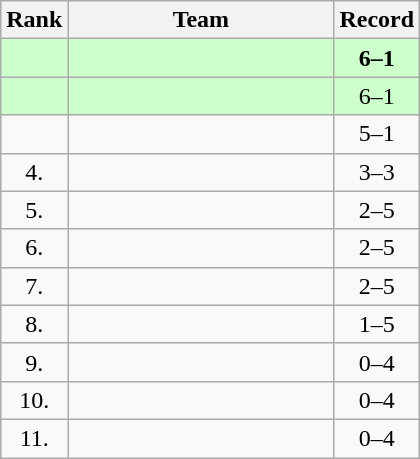<table class=wikitable style="text-align:center;">
<tr>
<th>Rank</th>
<th width=170>Team</th>
<th>Record</th>
</tr>
<tr bgcolor="#ccffcc">
<td></td>
<td align=left><strong></strong></td>
<td><strong>6–1</strong></td>
</tr>
<tr bgcolor="#ccffcc">
<td></td>
<td align=left></td>
<td>6–1</td>
</tr>
<tr>
<td></td>
<td align=left></td>
<td>5–1</td>
</tr>
<tr>
<td>4.</td>
<td align=left></td>
<td>3–3</td>
</tr>
<tr>
<td>5.</td>
<td align=left></td>
<td>2–5</td>
</tr>
<tr>
<td>6.</td>
<td align=left></td>
<td>2–5</td>
</tr>
<tr>
<td>7.</td>
<td align=left></td>
<td>2–5</td>
</tr>
<tr>
<td>8.</td>
<td align=left></td>
<td>1–5</td>
</tr>
<tr>
<td>9.</td>
<td align=left></td>
<td>0–4</td>
</tr>
<tr>
<td>10.</td>
<td align=left></td>
<td>0–4</td>
</tr>
<tr>
<td>11.</td>
<td align=left></td>
<td>0–4</td>
</tr>
</table>
